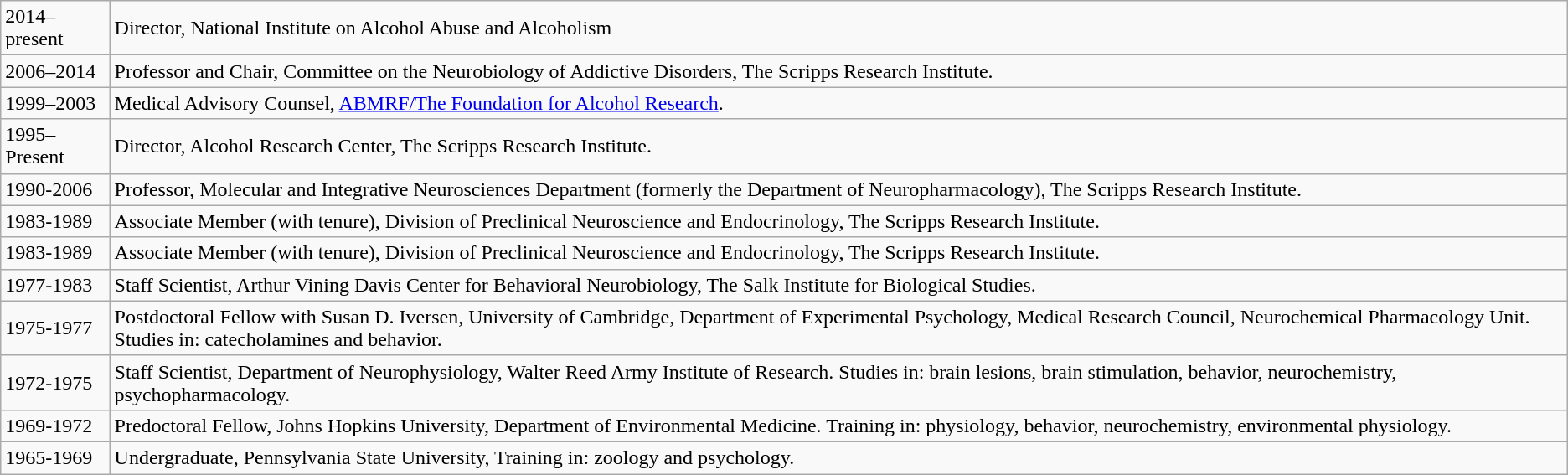<table class="wikitable">
<tr>
<td>2014–present</td>
<td>Director, National Institute on Alcohol Abuse and Alcoholism</td>
</tr>
<tr>
<td>2006–2014</td>
<td>Professor and Chair, Committee on the Neurobiology of Addictive Disorders, The Scripps Research Institute.</td>
</tr>
<tr>
<td>1999–2003</td>
<td>Medical Advisory Counsel, <a href='#'>ABMRF/The Foundation for Alcohol Research</a>.</td>
</tr>
<tr>
<td>1995–Present</td>
<td>Director, Alcohol Research Center, The Scripps Research Institute.</td>
</tr>
<tr>
<td>1990-2006</td>
<td>Professor, Molecular and Integrative Neurosciences Department (formerly the Department of Neuropharmacology), The Scripps Research Institute.</td>
</tr>
<tr>
<td>1983-1989</td>
<td>Associate Member (with tenure), Division of Preclinical Neuroscience and Endocrinology, The Scripps Research Institute.</td>
</tr>
<tr>
<td>1983-1989</td>
<td>Associate Member (with tenure), Division of Preclinical Neuroscience and Endocrinology, The Scripps Research Institute.</td>
</tr>
<tr>
<td>1977-1983</td>
<td>Staff Scientist, Arthur Vining Davis Center for Behavioral Neurobiology, The Salk Institute for Biological Studies.</td>
</tr>
<tr>
<td>1975-1977</td>
<td>Postdoctoral Fellow with Susan D. Iversen, University of Cambridge, Department of Experimental Psychology, Medical Research Council, Neurochemical Pharmacology Unit. Studies in: catecholamines and behavior.</td>
</tr>
<tr>
<td>1972-1975</td>
<td>Staff Scientist, Department of Neurophysiology, Walter Reed Army Institute of Research. Studies in: brain lesions, brain stimulation, behavior, neurochemistry, psychopharmacology.</td>
</tr>
<tr>
<td>1969-1972</td>
<td>Predoctoral Fellow, Johns Hopkins University, Department of Environmental Medicine. Training in: physiology, behavior, neurochemistry, environmental physiology.</td>
</tr>
<tr>
<td>1965-1969</td>
<td>Undergraduate, Pennsylvania State University, Training in: zoology and psychology.</td>
</tr>
</table>
